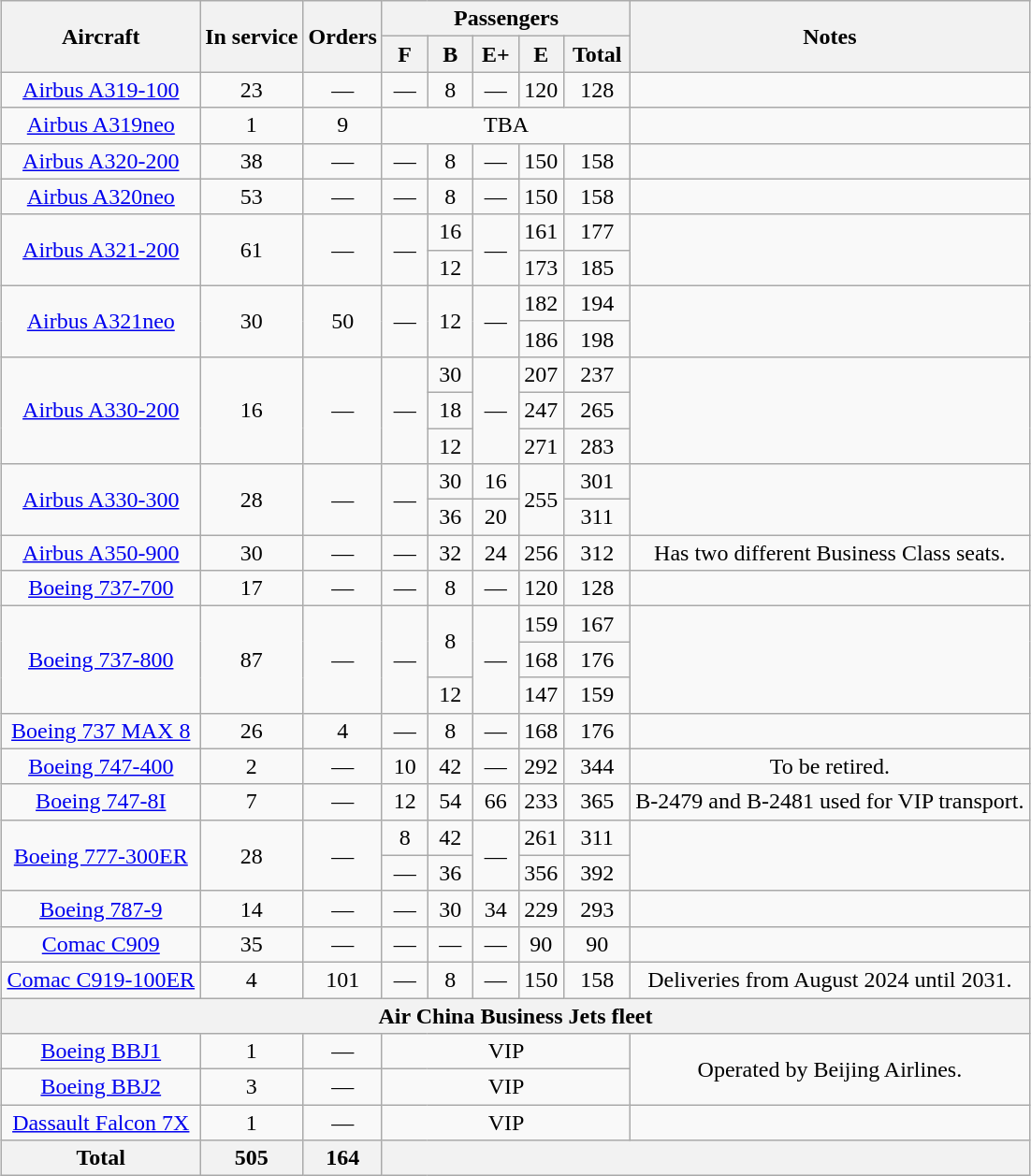<table class="wikitable" style="margin:1em auto; text-align:center">
<tr>
<th rowspan="2">Aircraft</th>
<th rowspan="2">In service</th>
<th rowspan="2">Orders</th>
<th colspan="5">Passengers</th>
<th rowspan="2">Notes</th>
</tr>
<tr>
<th style="width:25px;"><abbr>F</abbr></th>
<th style="width:25px;"><abbr>B</abbr></th>
<th style="width:25px;"><abbr>E+</abbr></th>
<th style="width:25px;"><abbr>E</abbr></th>
<th style="width:40px;">Total</th>
</tr>
<tr>
<td><a href='#'>Airbus A319-100</a></td>
<td>23</td>
<td>—</td>
<td>—</td>
<td>8</td>
<td>—</td>
<td>120</td>
<td>128</td>
<td></td>
</tr>
<tr>
<td><a href='#'>Airbus A319neo</a></td>
<td>1</td>
<td>9</td>
<td colspan="5"><abbr>TBA</abbr></td>
<td></td>
</tr>
<tr>
<td><a href='#'>Airbus A320-200</a></td>
<td>38</td>
<td>—</td>
<td>—</td>
<td>8</td>
<td>—</td>
<td>150</td>
<td>158</td>
<td></td>
</tr>
<tr>
<td><a href='#'>Airbus A320neo</a></td>
<td>53</td>
<td>—</td>
<td>—</td>
<td>8</td>
<td>—</td>
<td>150</td>
<td>158</td>
<td></td>
</tr>
<tr>
<td rowspan="2"><a href='#'>Airbus A321-200</a></td>
<td rowspan="2">61</td>
<td rowspan="2">—</td>
<td rowspan="2">—</td>
<td>16</td>
<td rowspan="2">—</td>
<td>161</td>
<td>177</td>
<td rowspan="2"></td>
</tr>
<tr>
<td>12</td>
<td>173</td>
<td>185</td>
</tr>
<tr>
<td rowspan="2"><a href='#'>Airbus A321neo</a></td>
<td rowspan="2">30</td>
<td rowspan="2">50</td>
<td rowspan="2">—</td>
<td rowspan="2">12</td>
<td rowspan="2">—</td>
<td>182</td>
<td>194</td>
<td rowspan="2"></td>
</tr>
<tr>
<td>186</td>
<td>198</td>
</tr>
<tr>
<td rowspan="3"><a href='#'>Airbus A330-200</a></td>
<td rowspan="3">16</td>
<td rowspan="3">—</td>
<td rowspan="3">—</td>
<td>30</td>
<td rowspan="3">—</td>
<td>207</td>
<td>237</td>
<td rowspan="3"></td>
</tr>
<tr>
<td>18</td>
<td>247</td>
<td>265</td>
</tr>
<tr>
<td>12</td>
<td>271</td>
<td>283</td>
</tr>
<tr>
<td rowspan="2"><a href='#'>Airbus A330-300</a></td>
<td rowspan="2">28</td>
<td rowspan="2">—</td>
<td rowspan="2">—</td>
<td>30</td>
<td>16</td>
<td rowspan="2">255</td>
<td>301</td>
<td rowspan="2"></td>
</tr>
<tr>
<td>36</td>
<td>20</td>
<td>311</td>
</tr>
<tr>
<td><a href='#'>Airbus A350-900</a></td>
<td>30</td>
<td>—</td>
<td>—</td>
<td>32</td>
<td>24</td>
<td>256</td>
<td>312</td>
<td>Has two different Business Class seats.</td>
</tr>
<tr>
<td><a href='#'>Boeing 737-700</a></td>
<td>17</td>
<td>—</td>
<td>—</td>
<td>8</td>
<td>—</td>
<td>120</td>
<td>128</td>
<td></td>
</tr>
<tr>
<td rowspan="3"><a href='#'>Boeing 737-800</a></td>
<td rowspan="3">87</td>
<td rowspan="3">—</td>
<td rowspan="3">—</td>
<td rowspan="2">8</td>
<td rowspan="3">—</td>
<td>159</td>
<td>167</td>
<td rowspan="3"></td>
</tr>
<tr>
<td>168</td>
<td>176</td>
</tr>
<tr>
<td>12</td>
<td>147</td>
<td>159</td>
</tr>
<tr>
<td><a href='#'>Boeing 737 MAX 8</a></td>
<td>26</td>
<td>4</td>
<td>—</td>
<td>8</td>
<td>—</td>
<td>168</td>
<td>176</td>
<td></td>
</tr>
<tr>
<td><a href='#'>Boeing 747-400</a></td>
<td>2</td>
<td>—</td>
<td>10</td>
<td>42</td>
<td>—</td>
<td>292</td>
<td>344</td>
<td>To be retired.</td>
</tr>
<tr>
<td><a href='#'>Boeing 747-8I</a></td>
<td>7</td>
<td>—</td>
<td>12</td>
<td>54</td>
<td>66</td>
<td>233</td>
<td>365</td>
<td>B-2479 and B-2481 used for VIP transport.</td>
</tr>
<tr>
<td rowspan="2"><a href='#'>Boeing 777-300ER</a></td>
<td rowspan="2">28</td>
<td rowspan="2">—</td>
<td>8</td>
<td>42</td>
<td rowspan="2">—</td>
<td>261</td>
<td>311</td>
<td rowspan="2"></td>
</tr>
<tr>
<td>—</td>
<td>36</td>
<td>356</td>
<td>392</td>
</tr>
<tr>
<td><a href='#'>Boeing 787-9</a></td>
<td>14</td>
<td>—</td>
<td>—</td>
<td>30</td>
<td>34</td>
<td>229</td>
<td>293</td>
<td></td>
</tr>
<tr>
<td><a href='#'>Comac C909</a></td>
<td>35</td>
<td>—</td>
<td>—</td>
<td>—</td>
<td>—</td>
<td>90</td>
<td>90</td>
<td align=center></td>
</tr>
<tr>
<td><a href='#'>Comac C919-100ER</a></td>
<td>4</td>
<td>101</td>
<td>—</td>
<td>8</td>
<td>—</td>
<td>150</td>
<td>158</td>
<td>Deliveries from August 2024 until 2031.</td>
</tr>
<tr>
<th colspan="9">Air China Business Jets fleet</th>
</tr>
<tr>
<td><a href='#'>Boeing BBJ1</a></td>
<td>1</td>
<td>—</td>
<td colspan="5"><abbr>VIP</abbr></td>
<td rowspan="2">Operated by Beijing Airlines.</td>
</tr>
<tr>
<td><a href='#'>Boeing BBJ2</a></td>
<td>3</td>
<td>—</td>
<td colspan="5"><abbr>VIP</abbr></td>
</tr>
<tr>
<td><a href='#'>Dassault Falcon 7X</a></td>
<td>1</td>
<td>—</td>
<td colspan="5"><abbr>VIP</abbr></td>
<td></td>
</tr>
<tr>
<th>Total</th>
<th>505</th>
<th>164</th>
<th colspan="6"></th>
</tr>
</table>
